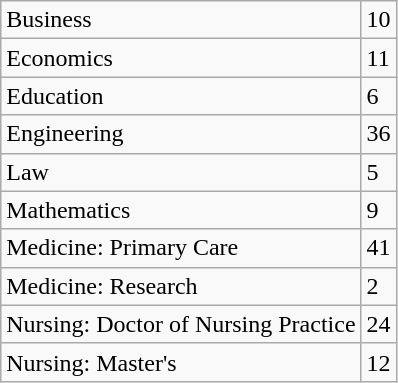<table class="wikitable floatright">
<tr>
<td>Business</td>
<td>10</td>
</tr>
<tr>
<td>Economics</td>
<td>11</td>
</tr>
<tr>
<td>Education</td>
<td>6</td>
</tr>
<tr>
<td>Engineering</td>
<td>36</td>
</tr>
<tr>
<td>Law</td>
<td>5</td>
</tr>
<tr>
<td>Mathematics</td>
<td>9</td>
</tr>
<tr>
<td>Medicine: Primary Care</td>
<td>41</td>
</tr>
<tr>
<td>Medicine: Research</td>
<td>2</td>
</tr>
<tr>
<td>Nursing: Doctor of Nursing Practice</td>
<td>24</td>
</tr>
<tr>
<td>Nursing: Master's</td>
<td>12</td>
</tr>
</table>
